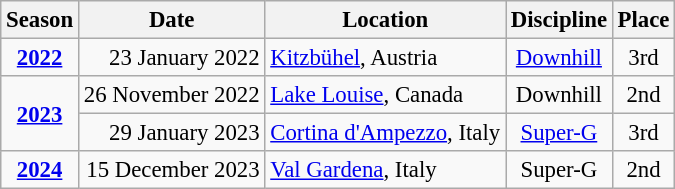<table class="wikitable" style="text-align:center; font-size:95%;">
<tr>
<th>Season</th>
<th>Date</th>
<th>Location</th>
<th>Discipline</th>
<th>Place</th>
</tr>
<tr>
<td><strong><a href='#'>2022</a></strong></td>
<td align="right">23 January 2022</td>
<td align="left"> <a href='#'>Kitzbühel</a>, Austria</td>
<td><a href='#'>Downhill</a></td>
<td>3rd</td>
</tr>
<tr>
<td rowspan=2><strong><a href='#'>2023</a></strong></td>
<td align="right">26 November 2022</td>
<td align="left"> <a href='#'>Lake Louise</a>, Canada</td>
<td>Downhill</td>
<td>2nd</td>
</tr>
<tr>
<td align="right">29 January 2023</td>
<td align="left"> <a href='#'>Cortina d'Ampezzo</a>, Italy</td>
<td><a href='#'>Super-G</a></td>
<td>3rd</td>
</tr>
<tr>
<td rowspan=1><strong><a href='#'>2024</a></strong></td>
<td align="right">15 December 2023</td>
<td align="left"> <a href='#'>Val Gardena</a>, Italy</td>
<td>Super-G</td>
<td>2nd</td>
</tr>
</table>
